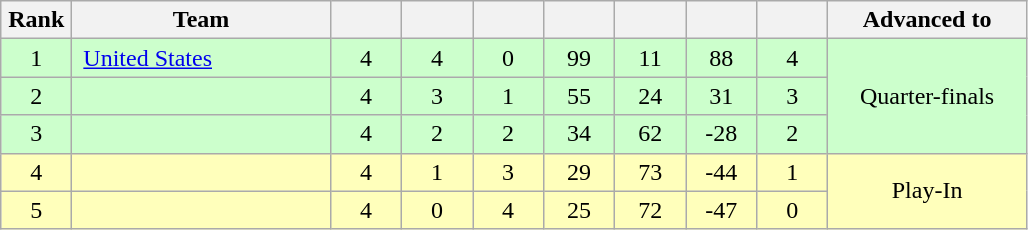<table class="wikitable" style="text-align:center;">
<tr>
<th width=40>Rank</th>
<th width=165>Team</th>
<th width=40></th>
<th width=40></th>
<th width=40></th>
<th width=40></th>
<th width=40></th>
<th width=40></th>
<th width=40></th>
<th width=125>Advanced to</th>
</tr>
<tr bgcolor=#ccffcc>
<td>1</td>
<td style="text-align:left;"> <a href='#'>United States</a></td>
<td>4</td>
<td>4</td>
<td>0</td>
<td>99</td>
<td>11</td>
<td>88</td>
<td>4</td>
<td rowspan="3">Quarter-finals</td>
</tr>
<tr bgcolor=#ccffcc>
<td>2</td>
<td style="text-align:left;"></td>
<td>4</td>
<td>3</td>
<td>1</td>
<td>55</td>
<td>24</td>
<td>31</td>
<td>3</td>
</tr>
<tr bgcolor=#ccffcc>
<td>3</td>
<td style="text-align:left;"></td>
<td>4</td>
<td>2</td>
<td>2</td>
<td>34</td>
<td>62</td>
<td>-28</td>
<td>2</td>
</tr>
<tr bgcolor=#ffffbb>
<td>4</td>
<td style="text-align:left;"></td>
<td>4</td>
<td>1</td>
<td>3</td>
<td>29</td>
<td>73</td>
<td>-44</td>
<td>1</td>
<td rowspan="2">Play-In</td>
</tr>
<tr bgcolor=#ffffbb>
<td>5</td>
<td style="text-align:left;"></td>
<td>4</td>
<td>0</td>
<td>4</td>
<td>25</td>
<td>72</td>
<td>-47</td>
<td>0</td>
</tr>
</table>
